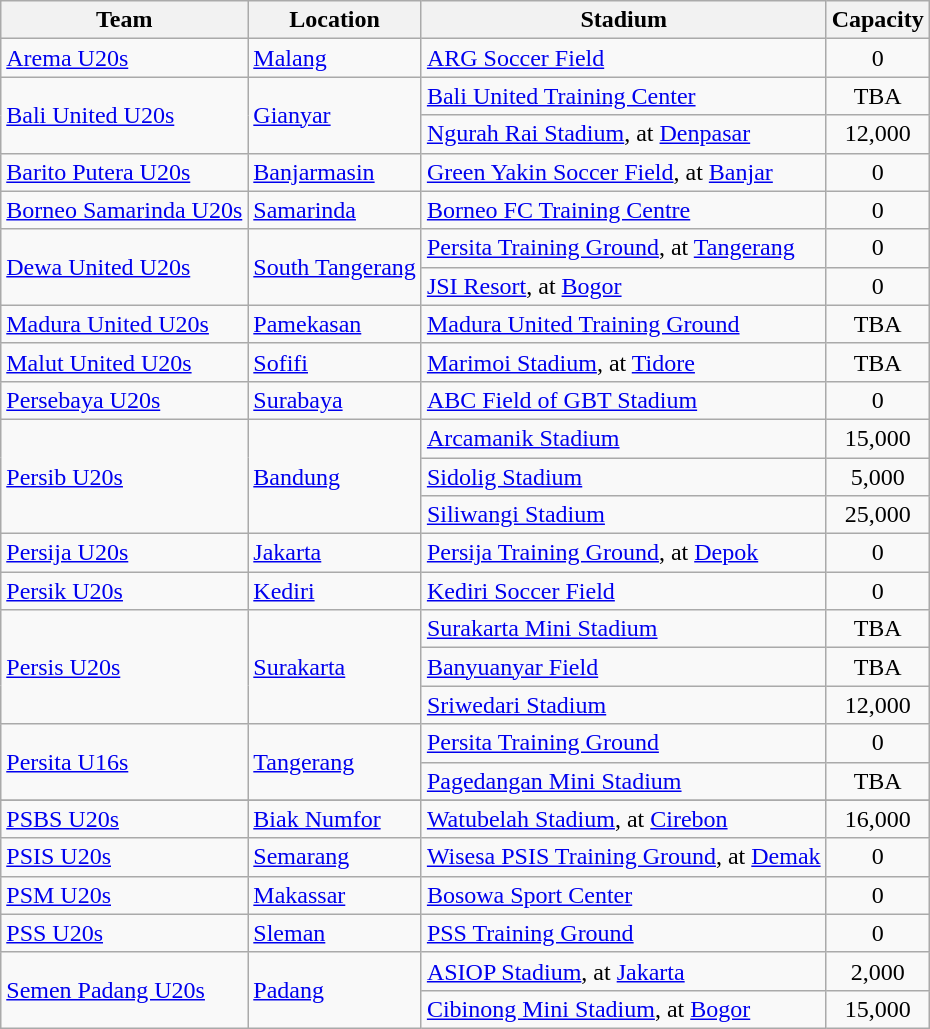<table class="wikitable sortable">
<tr>
<th>Team</th>
<th>Location</th>
<th>Stadium</th>
<th>Capacity</th>
</tr>
<tr>
<td><a href='#'>Arema U20s</a></td>
<td><a href='#'>Malang</a></td>
<td><a href='#'>ARG Soccer Field</a></td>
<td align="center">0</td>
</tr>
<tr>
<td rowspan="2"><a href='#'>Bali United U20s</a></td>
<td rowspan="2"><a href='#'>Gianyar</a></td>
<td><a href='#'>Bali United Training Center</a></td>
<td align="center">TBA</td>
</tr>
<tr>
<td><a href='#'>Ngurah Rai Stadium</a>, at <a href='#'>Denpasar</a></td>
<td align="center">12,000</td>
</tr>
<tr>
<td><a href='#'>Barito Putera U20s</a></td>
<td><a href='#'>Banjarmasin</a></td>
<td><a href='#'>Green Yakin Soccer Field</a>, at <a href='#'>Banjar</a></td>
<td align="center">0</td>
</tr>
<tr>
<td><a href='#'>Borneo Samarinda U20s</a></td>
<td><a href='#'>Samarinda</a></td>
<td><a href='#'>Borneo FC Training Centre</a></td>
<td align="center">0</td>
</tr>
<tr>
<td rowspan="2"><a href='#'>Dewa United U20s</a></td>
<td rowspan="2"><a href='#'>South Tangerang</a></td>
<td><a href='#'>Persita Training Ground</a>, at <a href='#'>Tangerang</a></td>
<td align="center">0</td>
</tr>
<tr>
<td><a href='#'>JSI Resort</a>, at <a href='#'>Bogor</a></td>
<td align="center">0</td>
</tr>
<tr>
<td><a href='#'>Madura United U20s</a></td>
<td><a href='#'>Pamekasan</a></td>
<td><a href='#'>Madura United Training Ground</a></td>
<td align="center">TBA</td>
</tr>
<tr>
<td><a href='#'>Malut United U20s</a></td>
<td><a href='#'>Sofifi</a></td>
<td><a href='#'>Marimoi Stadium</a>, at <a href='#'>Tidore</a></td>
<td align="center">TBA</td>
</tr>
<tr>
<td><a href='#'>Persebaya U20s</a></td>
<td><a href='#'>Surabaya</a></td>
<td><a href='#'>ABC Field of GBT Stadium</a></td>
<td align="center">0</td>
</tr>
<tr>
<td rowspan="3"><a href='#'>Persib U20s</a></td>
<td rowspan="3"><a href='#'>Bandung</a></td>
<td><a href='#'>Arcamanik Stadium</a></td>
<td align="center">15,000</td>
</tr>
<tr>
<td><a href='#'>Sidolig Stadium</a></td>
<td align="center">5,000</td>
</tr>
<tr>
<td><a href='#'>Siliwangi Stadium</a></td>
<td align="center">25,000</td>
</tr>
<tr>
<td><a href='#'>Persija U20s</a></td>
<td><a href='#'>Jakarta</a></td>
<td><a href='#'>Persija Training Ground</a>, at <a href='#'>Depok</a></td>
<td align="center">0</td>
</tr>
<tr>
<td><a href='#'>Persik U20s</a></td>
<td><a href='#'>Kediri</a></td>
<td><a href='#'>Kediri Soccer Field</a></td>
<td align="center">0</td>
</tr>
<tr>
<td rowspan="3"><a href='#'>Persis U20s</a></td>
<td rowspan="3"><a href='#'>Surakarta</a></td>
<td><a href='#'>Surakarta Mini Stadium</a></td>
<td align="center">TBA</td>
</tr>
<tr>
<td><a href='#'>Banyuanyar Field</a></td>
<td align="center">TBA</td>
</tr>
<tr>
<td><a href='#'>Sriwedari Stadium</a></td>
<td align="center">12,000</td>
</tr>
<tr>
<td rowspan="2"><a href='#'>Persita U16s</a></td>
<td rowspan="2"><a href='#'>Tangerang</a></td>
<td><a href='#'>Persita Training Ground</a></td>
<td align="center">0</td>
</tr>
<tr>
<td><a href='#'>Pagedangan Mini Stadium</a></td>
<td align="center">TBA</td>
</tr>
<tr>
</tr>
<tr>
<td><a href='#'>PSBS U20s</a></td>
<td><a href='#'>Biak Numfor</a></td>
<td><a href='#'>Watubelah Stadium</a>, at <a href='#'>Cirebon</a></td>
<td align="center">16,000</td>
</tr>
<tr>
<td><a href='#'>PSIS U20s</a></td>
<td><a href='#'>Semarang</a></td>
<td><a href='#'>Wisesa PSIS Training Ground</a>, at <a href='#'>Demak</a></td>
<td align="center">0</td>
</tr>
<tr>
<td><a href='#'>PSM U20s</a></td>
<td><a href='#'>Makassar</a></td>
<td><a href='#'>Bosowa Sport Center</a></td>
<td align="center">0</td>
</tr>
<tr>
<td><a href='#'>PSS U20s</a></td>
<td><a href='#'>Sleman</a></td>
<td><a href='#'>PSS Training Ground</a></td>
<td align="center">0</td>
</tr>
<tr>
<td rowspan="2"><a href='#'>Semen Padang U20s</a></td>
<td rowspan="2"><a href='#'>Padang</a></td>
<td><a href='#'>ASIOP Stadium</a>, at <a href='#'>Jakarta</a></td>
<td align="center">2,000</td>
</tr>
<tr>
<td><a href='#'>Cibinong Mini Stadium</a>, at <a href='#'>Bogor</a></td>
<td align="center">15,000</td>
</tr>
</table>
